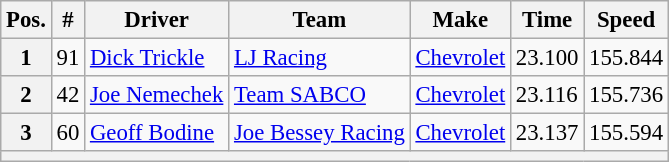<table class="wikitable" style="font-size:95%">
<tr>
<th>Pos.</th>
<th>#</th>
<th>Driver</th>
<th>Team</th>
<th>Make</th>
<th>Time</th>
<th>Speed</th>
</tr>
<tr>
<th>1</th>
<td>91</td>
<td><a href='#'>Dick Trickle</a></td>
<td><a href='#'>LJ Racing</a></td>
<td><a href='#'>Chevrolet</a></td>
<td>23.100</td>
<td>155.844</td>
</tr>
<tr>
<th>2</th>
<td>42</td>
<td><a href='#'>Joe Nemechek</a></td>
<td><a href='#'>Team SABCO</a></td>
<td><a href='#'>Chevrolet</a></td>
<td>23.116</td>
<td>155.736</td>
</tr>
<tr>
<th>3</th>
<td>60</td>
<td><a href='#'>Geoff Bodine</a></td>
<td><a href='#'>Joe Bessey Racing</a></td>
<td><a href='#'>Chevrolet</a></td>
<td>23.137</td>
<td>155.594</td>
</tr>
<tr>
<th colspan="7"></th>
</tr>
</table>
